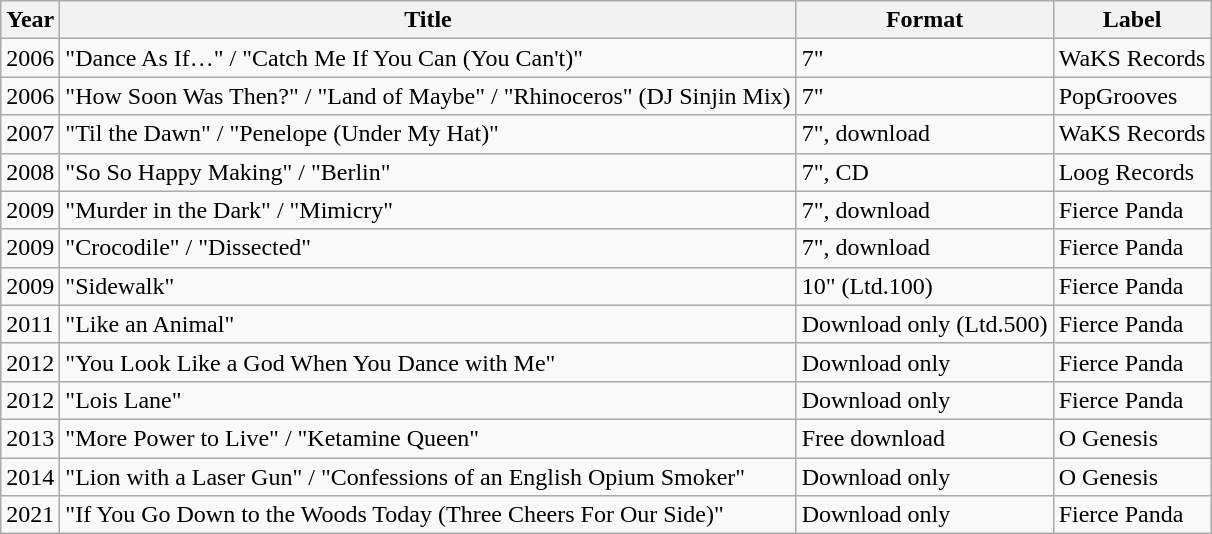<table class="wikitable">
<tr>
<th>Year</th>
<th>Title</th>
<th>Format</th>
<th>Label</th>
</tr>
<tr>
<td>2006</td>
<td>"Dance As If…" / "Catch Me If You Can (You Can't)"</td>
<td>7"</td>
<td>WaKS Records</td>
</tr>
<tr>
<td>2006</td>
<td>"How Soon Was Then?" / "Land of Maybe" / "Rhinoceros" (DJ Sinjin Mix)</td>
<td>7"</td>
<td>PopGrooves</td>
</tr>
<tr>
<td>2007</td>
<td>"Til the Dawn" / "Penelope (Under My Hat)"</td>
<td>7", download</td>
<td>WaKS Records</td>
</tr>
<tr>
<td>2008</td>
<td>"So So Happy Making" / "Berlin"</td>
<td>7", CD</td>
<td>Loog Records</td>
</tr>
<tr>
<td>2009</td>
<td>"Murder in the Dark" / "Mimicry"</td>
<td>7", download</td>
<td>Fierce Panda</td>
</tr>
<tr>
<td>2009</td>
<td>"Crocodile" / "Dissected"</td>
<td>7", download</td>
<td>Fierce Panda</td>
</tr>
<tr>
<td>2009</td>
<td>"Sidewalk"</td>
<td>10" (Ltd.100)</td>
<td>Fierce Panda</td>
</tr>
<tr>
<td>2011</td>
<td>"Like an Animal"</td>
<td>Download only (Ltd.500)</td>
<td>Fierce Panda</td>
</tr>
<tr>
<td>2012</td>
<td>"You Look Like a God When You Dance with Me"</td>
<td>Download only</td>
<td>Fierce Panda</td>
</tr>
<tr>
<td>2012</td>
<td>"Lois Lane"</td>
<td>Download only</td>
<td>Fierce Panda</td>
</tr>
<tr>
<td>2013</td>
<td>"More Power to Live" / "Ketamine Queen"</td>
<td>Free download</td>
<td>O Genesis</td>
</tr>
<tr>
<td>2014</td>
<td>"Lion with a Laser Gun" / "Confessions of an English Opium Smoker"</td>
<td>Download only</td>
<td>O Genesis</td>
</tr>
<tr>
<td>2021</td>
<td>"If You Go Down to the Woods Today (Three Cheers For Our Side)"</td>
<td>Download only</td>
<td>Fierce Panda</td>
</tr>
</table>
